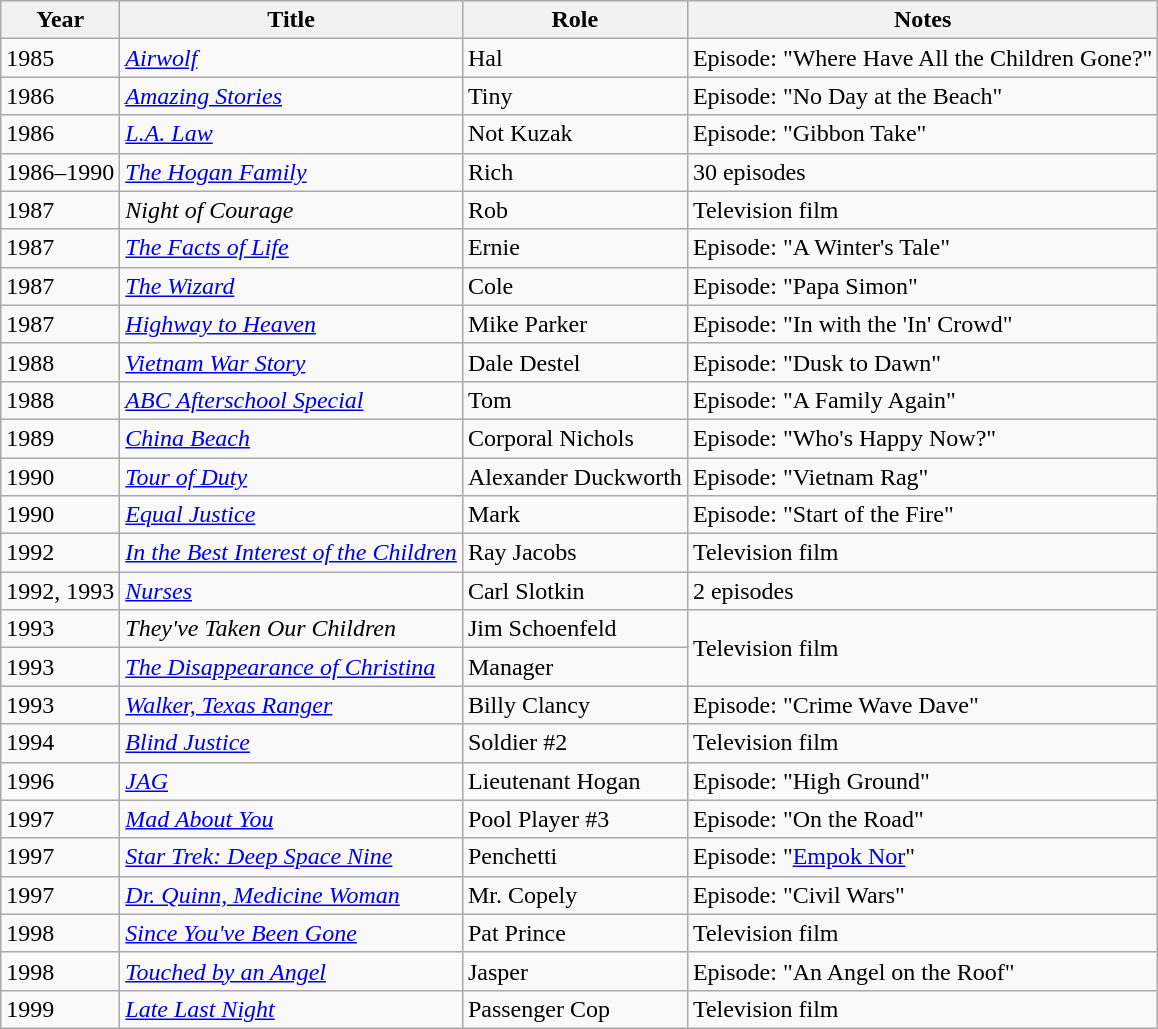<table class="wikitable sortable">
<tr>
<th>Year</th>
<th>Title</th>
<th>Role</th>
<th>Notes</th>
</tr>
<tr>
<td>1985</td>
<td><em><a href='#'>Airwolf</a></em></td>
<td>Hal</td>
<td>Episode: "Where Have All the Children Gone?"</td>
</tr>
<tr>
<td>1986</td>
<td><a href='#'><em>Amazing Stories</em></a></td>
<td>Tiny</td>
<td>Episode: "No Day at the Beach"</td>
</tr>
<tr>
<td>1986</td>
<td><em><a href='#'>L.A. Law</a></em></td>
<td>Not Kuzak</td>
<td>Episode: "Gibbon Take"</td>
</tr>
<tr>
<td>1986–1990</td>
<td><em><a href='#'>The Hogan Family</a></em></td>
<td>Rich</td>
<td>30 episodes</td>
</tr>
<tr>
<td>1987</td>
<td><em>Night of Courage</em></td>
<td>Rob</td>
<td>Television film</td>
</tr>
<tr>
<td>1987</td>
<td><a href='#'><em>The Facts of Life</em></a></td>
<td>Ernie</td>
<td>Episode: "A Winter's Tale"</td>
</tr>
<tr>
<td>1987</td>
<td><a href='#'><em>The Wizard</em></a></td>
<td>Cole</td>
<td>Episode: "Papa Simon"</td>
</tr>
<tr>
<td>1987</td>
<td><em><a href='#'>Highway to Heaven</a></em></td>
<td>Mike Parker</td>
<td>Episode: "In with the 'In' Crowd"</td>
</tr>
<tr>
<td>1988</td>
<td><em><a href='#'>Vietnam War Story</a></em></td>
<td>Dale Destel</td>
<td>Episode: "Dusk to Dawn"</td>
</tr>
<tr>
<td>1988</td>
<td><em><a href='#'>ABC Afterschool Special</a></em></td>
<td>Tom</td>
<td>Episode: "A Family Again"</td>
</tr>
<tr>
<td>1989</td>
<td><em><a href='#'>China Beach</a></em></td>
<td>Corporal Nichols</td>
<td>Episode: "Who's Happy Now?"</td>
</tr>
<tr>
<td>1990</td>
<td><a href='#'><em>Tour of Duty</em></a></td>
<td>Alexander Duckworth</td>
<td>Episode: "Vietnam Rag"</td>
</tr>
<tr>
<td>1990</td>
<td><a href='#'><em>Equal Justice</em></a></td>
<td>Mark</td>
<td>Episode: "Start of the Fire"</td>
</tr>
<tr>
<td>1992</td>
<td><em><a href='#'>In the Best Interest of the Children</a></em></td>
<td>Ray Jacobs</td>
<td>Television film</td>
</tr>
<tr>
<td>1992, 1993</td>
<td><a href='#'><em>Nurses</em></a></td>
<td>Carl Slotkin</td>
<td>2 episodes</td>
</tr>
<tr>
<td>1993</td>
<td><em>They've Taken Our Children</em></td>
<td>Jim Schoenfeld</td>
<td rowspan="2">Television film</td>
</tr>
<tr>
<td>1993</td>
<td><em><a href='#'>The Disappearance of Christina</a></em></td>
<td>Manager</td>
</tr>
<tr>
<td>1993</td>
<td><em><a href='#'>Walker, Texas Ranger</a></em></td>
<td>Billy Clancy</td>
<td>Episode: "Crime Wave Dave"</td>
</tr>
<tr>
<td>1994</td>
<td><a href='#'><em>Blind Justice</em></a></td>
<td>Soldier #2</td>
<td>Television film</td>
</tr>
<tr>
<td>1996</td>
<td><a href='#'><em>JAG</em></a></td>
<td>Lieutenant Hogan</td>
<td>Episode: "High Ground"</td>
</tr>
<tr>
<td>1997</td>
<td><em><a href='#'>Mad About You</a></em></td>
<td>Pool Player #3</td>
<td>Episode: "On the Road"</td>
</tr>
<tr>
<td>1997</td>
<td><em><a href='#'>Star Trek: Deep Space Nine</a></em></td>
<td>Penchetti</td>
<td>Episode: "<a href='#'>Empok Nor</a>"</td>
</tr>
<tr>
<td>1997</td>
<td><em><a href='#'>Dr. Quinn, Medicine Woman</a></em></td>
<td>Mr. Copely</td>
<td>Episode: "Civil Wars"</td>
</tr>
<tr>
<td>1998</td>
<td><a href='#'><em>Since You've Been Gone</em></a></td>
<td>Pat Prince</td>
<td>Television film</td>
</tr>
<tr>
<td>1998</td>
<td><em><a href='#'>Touched by an Angel</a></em></td>
<td>Jasper</td>
<td>Episode: "An Angel on the Roof"</td>
</tr>
<tr>
<td>1999</td>
<td><a href='#'><em>Late Last Night</em></a></td>
<td>Passenger Cop</td>
<td>Television film</td>
</tr>
</table>
